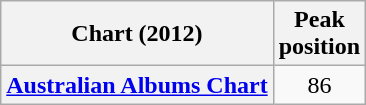<table class="wikitable plainrowheaders">
<tr>
<th>Chart (2012)</th>
<th>Peak<br>position</th>
</tr>
<tr>
<th scope="row"><a href='#'>Australian Albums Chart</a></th>
<td style="text-align:center;">86</td>
</tr>
</table>
